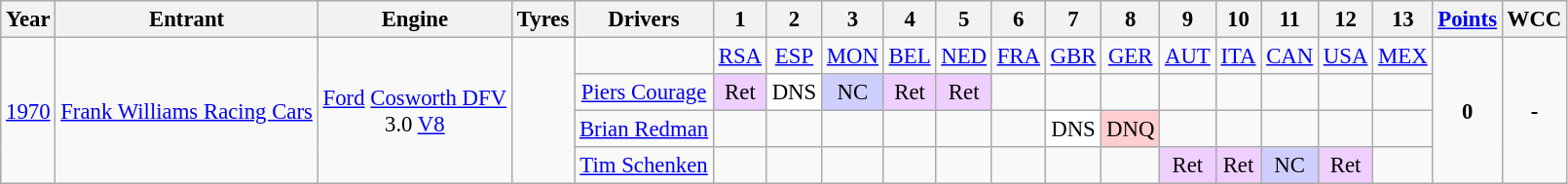<table class="wikitable" style="text-align:center; font-size:95%">
<tr>
<th>Year</th>
<th>Entrant</th>
<th>Engine</th>
<th>Tyres</th>
<th>Drivers</th>
<th>1</th>
<th>2</th>
<th>3</th>
<th>4</th>
<th>5</th>
<th>6</th>
<th>7</th>
<th>8</th>
<th>9</th>
<th>10</th>
<th>11</th>
<th>12</th>
<th>13</th>
<th><a href='#'>Points</a></th>
<th>WCC</th>
</tr>
<tr>
<td rowspan="4"><a href='#'>1970</a></td>
<td rowspan="4"><a href='#'>Frank Williams Racing Cars</a></td>
<td rowspan="4"><a href='#'>Ford</a> <a href='#'>Cosworth DFV</a> <br>3.0 <a href='#'>V8</a></td>
<td rowspan="4"></td>
<td></td>
<td><a href='#'>RSA</a></td>
<td><a href='#'>ESP</a></td>
<td><a href='#'>MON</a></td>
<td><a href='#'>BEL</a></td>
<td><a href='#'>NED</a></td>
<td><a href='#'>FRA</a></td>
<td><a href='#'>GBR</a></td>
<td><a href='#'>GER</a></td>
<td><a href='#'>AUT</a></td>
<td><a href='#'>ITA</a></td>
<td><a href='#'>CAN</a></td>
<td><a href='#'>USA</a></td>
<td><a href='#'>MEX</a></td>
<td rowspan="4"><strong>0</strong></td>
<td rowspan="4"><strong>-</strong></td>
</tr>
<tr>
<td><a href='#'>Piers Courage</a></td>
<td style="background:#efcfff;">Ret</td>
<td style="background:#fff;">DNS</td>
<td style="background:#cfcfff;">NC</td>
<td style="background:#efcfff;">Ret</td>
<td style="background:#efcfff;">Ret</td>
<td></td>
<td></td>
<td></td>
<td></td>
<td></td>
<td></td>
<td></td>
<td></td>
</tr>
<tr>
<td><a href='#'>Brian Redman</a></td>
<td></td>
<td></td>
<td></td>
<td></td>
<td></td>
<td></td>
<td style="background:#fff;">DNS</td>
<td style="background:#ffcfcf;">DNQ</td>
<td></td>
<td></td>
<td></td>
<td></td>
<td></td>
</tr>
<tr>
<td><a href='#'>Tim Schenken</a></td>
<td></td>
<td></td>
<td></td>
<td></td>
<td></td>
<td></td>
<td></td>
<td></td>
<td style="background:#efcfff;">Ret</td>
<td style="background:#efcfff;">Ret</td>
<td style="background:#cfcfff;">NC</td>
<td style="background:#efcfff;">Ret</td>
<td></td>
</tr>
</table>
